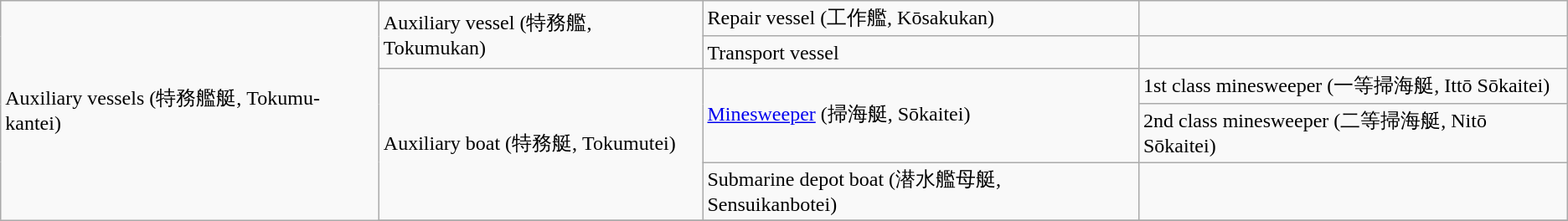<table class="wikitable">
<tr>
<td rowspan="8">Auxiliary vessels (特務艦艇, Tokumu-kantei)</td>
<td rowspan="2">Auxiliary vessel (特務艦, Tokumukan)</td>
<td>Repair vessel (工作艦, Kōsakukan)</td>
<td></td>
</tr>
<tr>
<td>Transport vessel</td>
<td></td>
</tr>
<tr>
<td rowspan="3">Auxiliary boat (特務艇, Tokumutei)</td>
<td rowspan="2"><a href='#'>Minesweeper</a> (掃海艇, Sōkaitei)</td>
<td>1st class minesweeper (一等掃海艇, Ittō Sōkaitei)</td>
</tr>
<tr>
<td>2nd class minesweeper (二等掃海艇, Nitō Sōkaitei)</td>
</tr>
<tr>
<td>Submarine depot boat (潜水艦母艇, Sensuikanbotei)</td>
<td></td>
</tr>
<tr>
</tr>
</table>
